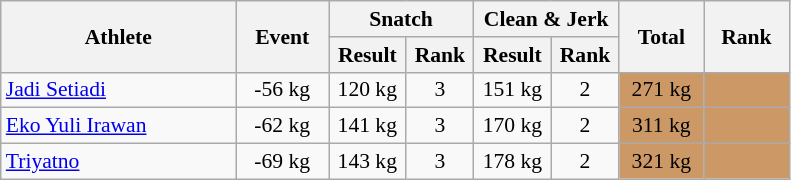<table class="wikitable" style="font-size:90%">
<tr>
<th width=150 rowspan="2">Athlete</th>
<th width=55 rowspan="2">Event</th>
<th width=90 colspan="2">Snatch</th>
<th width=90 colspan="2">Clean & Jerk</th>
<th width=50 rowspan="2">Total</th>
<th width=50 rowspan="2">Rank</th>
</tr>
<tr>
<th>Result</th>
<th>Rank</th>
<th>Result</th>
<th>Rank</th>
</tr>
<tr>
<td><a href='#'>Jadi Setiadi</a></td>
<td align="center">-56 kg</td>
<td align="center">120 kg</td>
<td align="center">3</td>
<td align="center">151 kg</td>
<td align="center">2</td>
<td align="center" bgcolor=cc9966>271 kg</td>
<td align="center" bgcolor=cc9966></td>
</tr>
<tr>
<td><a href='#'>Eko Yuli Irawan</a></td>
<td align="center">-62 kg</td>
<td align="center">141 kg</td>
<td align="center">3</td>
<td align="center">170 kg</td>
<td align="center">2</td>
<td align="center" bgcolor=cc9966>311 kg</td>
<td align="center" bgcolor=cc9966></td>
</tr>
<tr>
<td><a href='#'>Triyatno</a></td>
<td align="center">-69 kg</td>
<td align="center">143 kg</td>
<td align="center">3</td>
<td align="center">178 kg</td>
<td align="center">2</td>
<td align="center" bgcolor=cc9966>321 kg</td>
<td align="center" bgcolor=cc9966></td>
</tr>
</table>
